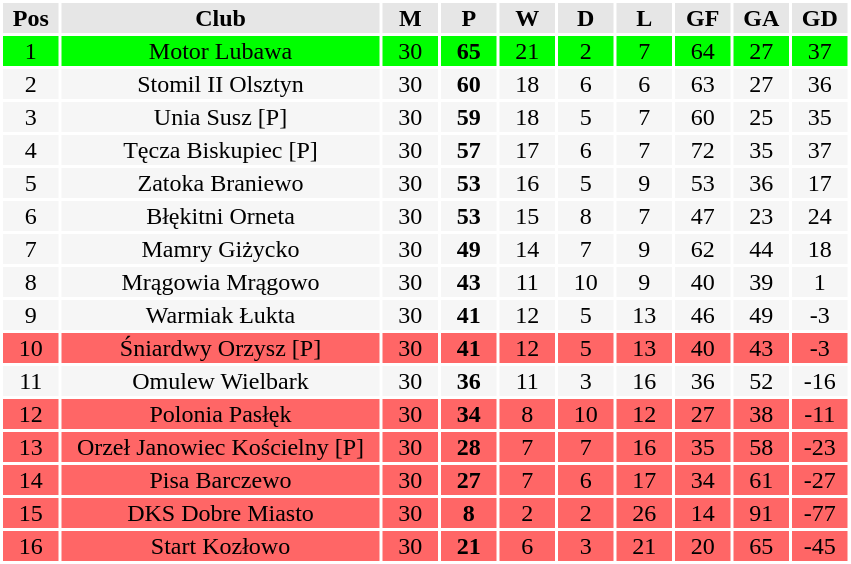<table class="toccolours" style="margin: 0;background:#ffffff;">
<tr bgcolor=#e6e6e6>
<th width=35px>Pos</th>
<th width=210px>Club</th>
<th width=35px>M</th>
<th width=35px>P</th>
<th width=35px>W</th>
<th width=35px>D</th>
<th width=35px>L</th>
<th width=35px>GF</th>
<th width=35px>GA</th>
<th width=35px>GD</th>
</tr>
<tr align=center bgcolor=00FF00>
<td>1</td>
<td>Motor Lubawa</td>
<td>30</td>
<td><strong>65</strong></td>
<td>21</td>
<td>2</td>
<td>7</td>
<td>64</td>
<td>27</td>
<td>37</td>
</tr>
<tr align=center bgcolor=#f6f6f6>
<td>2</td>
<td>Stomil II Olsztyn</td>
<td>30</td>
<td><strong>60</strong></td>
<td>18</td>
<td>6</td>
<td>6</td>
<td>63</td>
<td>27</td>
<td>36</td>
</tr>
<tr align=center bgcolor=#f6f6f6>
<td>3</td>
<td>Unia Susz [P]</td>
<td>30</td>
<td><strong>59</strong></td>
<td>18</td>
<td>5</td>
<td>7</td>
<td>60</td>
<td>25</td>
<td>35</td>
</tr>
<tr align=center bgcolor=#f6f6f6>
<td>4</td>
<td>Tęcza Biskupiec [P]</td>
<td>30</td>
<td><strong>57</strong></td>
<td>17</td>
<td>6</td>
<td>7</td>
<td>72</td>
<td>35</td>
<td>37</td>
</tr>
<tr align=center bgcolor=#f6f6f6>
<td>5</td>
<td>Zatoka Braniewo</td>
<td>30</td>
<td><strong>53</strong></td>
<td>16</td>
<td>5</td>
<td>9</td>
<td>53</td>
<td>36</td>
<td>17</td>
</tr>
<tr align=center bgcolor=#f6f6f6>
<td>6</td>
<td>Błękitni Orneta</td>
<td>30</td>
<td><strong>53</strong></td>
<td>15</td>
<td>8</td>
<td>7</td>
<td>47</td>
<td>23</td>
<td>24</td>
</tr>
<tr align=center bgcolor=#f6f6f6>
<td>7</td>
<td>Mamry Giżycko</td>
<td>30</td>
<td><strong>49</strong></td>
<td>14</td>
<td>7</td>
<td>9</td>
<td>62</td>
<td>44</td>
<td>18</td>
</tr>
<tr align=center bgcolor=#f6f6f6>
<td>8</td>
<td>Mrągowia Mrągowo</td>
<td>30</td>
<td><strong>43</strong></td>
<td>11</td>
<td>10</td>
<td>9</td>
<td>40</td>
<td>39</td>
<td>1</td>
</tr>
<tr align=center bgcolor=#f6f6f6>
<td>9</td>
<td>Warmiak Łukta</td>
<td>30</td>
<td><strong>41</strong></td>
<td>12</td>
<td>5</td>
<td>13</td>
<td>46</td>
<td>49</td>
<td>-3</td>
</tr>
<tr align=center bgcolor=#ff6666>
<td>10</td>
<td>Śniardwy Orzysz [P]</td>
<td>30</td>
<td><strong>41</strong></td>
<td>12</td>
<td>5</td>
<td>13</td>
<td>40</td>
<td>43</td>
<td>-3</td>
</tr>
<tr align=center bgcolor=#f6f6f6>
<td>11</td>
<td>Omulew Wielbark</td>
<td>30</td>
<td><strong>36</strong></td>
<td>11</td>
<td>3</td>
<td>16</td>
<td>36</td>
<td>52</td>
<td>-16</td>
</tr>
<tr align=center bgcolor=#ff6666>
<td>12</td>
<td>Polonia Pasłęk</td>
<td>30</td>
<td><strong>34</strong></td>
<td>8</td>
<td>10</td>
<td>12</td>
<td>27</td>
<td>38</td>
<td>-11</td>
</tr>
<tr align=center bgcolor=#ff6666>
<td>13</td>
<td>Orzeł Janowiec Kościelny [P]</td>
<td>30</td>
<td><strong>28</strong></td>
<td>7</td>
<td>7</td>
<td>16</td>
<td>35</td>
<td>58</td>
<td>-23</td>
</tr>
<tr align=center bgcolor=#ff6666>
<td>14</td>
<td>Pisa Barczewo</td>
<td>30</td>
<td><strong>27</strong></td>
<td>7</td>
<td>6</td>
<td>17</td>
<td>34</td>
<td>61</td>
<td>-27</td>
</tr>
<tr align=center bgcolor=#ff6666>
<td>15</td>
<td>DKS Dobre Miasto</td>
<td>30</td>
<td><strong>8</strong></td>
<td>2</td>
<td>2</td>
<td>26</td>
<td>14</td>
<td>91</td>
<td>-77</td>
</tr>
<tr align=center bgcolor=#ff6666>
<td>16</td>
<td>Start Kozłowo</td>
<td>30</td>
<td><strong>21</strong></td>
<td>6</td>
<td>3</td>
<td>21</td>
<td>20</td>
<td>65</td>
<td>-45</td>
</tr>
</table>
